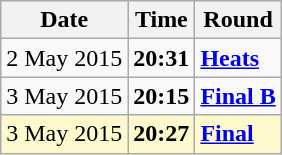<table class="wikitable">
<tr>
<th>Date</th>
<th>Time</th>
<th>Round</th>
</tr>
<tr>
<td>2 May 2015</td>
<td><strong>20:31</strong></td>
<td><strong><a href='#'>Heats</a></strong></td>
</tr>
<tr>
<td>3 May 2015</td>
<td><strong>20:15</strong></td>
<td><strong><a href='#'>Final B</a></strong></td>
</tr>
<tr style=background:lemonchiffon>
<td>3 May 2015</td>
<td><strong>20:27</strong></td>
<td><strong><a href='#'>Final</a></strong></td>
</tr>
</table>
